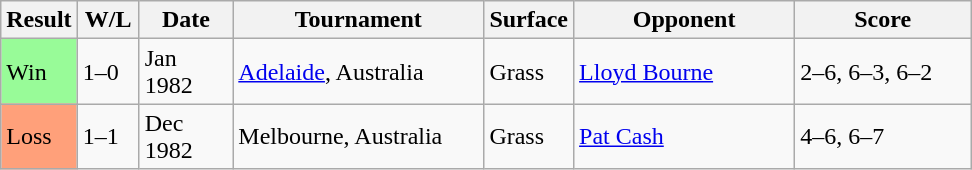<table class="sortable wikitable">
<tr>
<th style="width:40px">Result</th>
<th style="width:34px" class="unsortable">W/L</th>
<th style="width:55px">Date</th>
<th style="width:160px">Tournament</th>
<th style="width:50px">Surface</th>
<th style="width:140px">Opponent</th>
<th style="width:110px" class="unsortable">Score</th>
</tr>
<tr>
<td style="background:#98fb98;">Win</td>
<td>1–0</td>
<td>Jan 1982</td>
<td><a href='#'>Adelaide</a>, Australia</td>
<td>Grass</td>
<td> <a href='#'>Lloyd Bourne</a></td>
<td>2–6, 6–3, 6–2</td>
</tr>
<tr>
<td style="background:#ffa07a;">Loss</td>
<td>1–1</td>
<td>Dec 1982</td>
<td>Melbourne, Australia</td>
<td>Grass</td>
<td> <a href='#'>Pat Cash</a></td>
<td>4–6, 6–7</td>
</tr>
</table>
